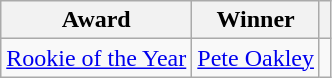<table class="wikitable">
<tr>
<th>Award</th>
<th>Winner</th>
<th></th>
</tr>
<tr>
<td><a href='#'>Rookie of the Year</a></td>
<td> <a href='#'>Pete Oakley</a></td>
<td></td>
</tr>
</table>
